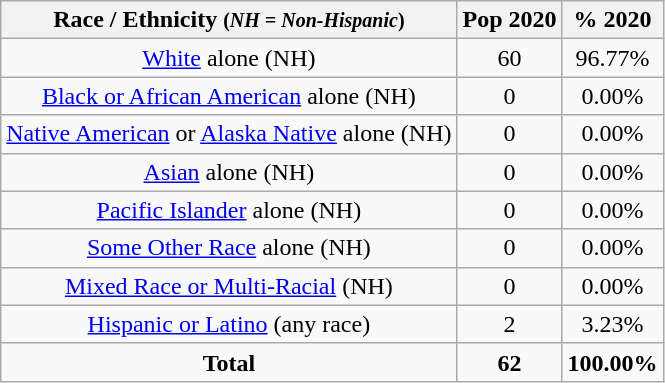<table class="wikitable" style="text-align:center;">
<tr>
<th>Race / Ethnicity <small>(<em>NH = Non-Hispanic</em>)</small></th>
<th>Pop 2020</th>
<th>% 2020</th>
</tr>
<tr>
<td><a href='#'>White</a> alone (NH)</td>
<td>60</td>
<td>96.77%</td>
</tr>
<tr>
<td><a href='#'>Black or African American</a> alone (NH)</td>
<td>0</td>
<td>0.00%</td>
</tr>
<tr>
<td><a href='#'>Native American</a> or <a href='#'>Alaska Native</a> alone (NH)</td>
<td>0</td>
<td>0.00%</td>
</tr>
<tr>
<td><a href='#'>Asian</a> alone (NH)</td>
<td>0</td>
<td>0.00%</td>
</tr>
<tr>
<td><a href='#'>Pacific Islander</a> alone (NH)</td>
<td>0</td>
<td>0.00%</td>
</tr>
<tr>
<td><a href='#'>Some Other Race</a> alone (NH)</td>
<td>0</td>
<td>0.00%</td>
</tr>
<tr>
<td><a href='#'>Mixed Race or Multi-Racial</a> (NH)</td>
<td>0</td>
<td>0.00%</td>
</tr>
<tr>
<td><a href='#'>Hispanic or Latino</a> (any race)</td>
<td>2</td>
<td>3.23%</td>
</tr>
<tr>
<td><strong>Total</strong></td>
<td><strong>62</strong></td>
<td><strong>100.00%</strong></td>
</tr>
</table>
